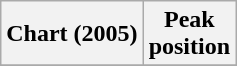<table class="wikitable sortable plainrowheaders" style="text-align:center">
<tr>
<th scope="col">Chart (2005)</th>
<th scope="col">Peak<br>position</th>
</tr>
<tr>
</tr>
</table>
